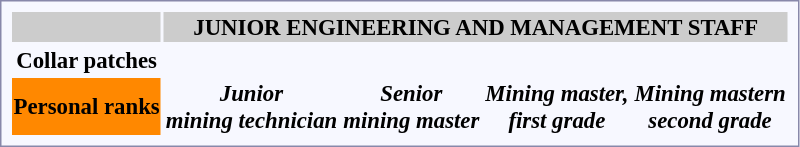<table style="border:1px solid #8888aa; background-color:#f7f8ff; padding:5px; font-size:95%; margin: 12px 12px 12px 12px;">
<tr bgcolor="#CCCCCC">
<th></th>
<th colspan=4>JUNIOR ENGINEERING AND MANAGEMENT STAFF</th>
</tr>
<tr align="center">
<th>Collar patches</th>
<th rowspan=1></th>
<th rowspan=1></th>
<th rowspan=1></th>
<th rowspan=1></th>
</tr>
<tr align="center">
<th style="background:#ff8800; color:black;">Personal ranks</th>
<td><strong><em>Junior<br>mining technician </em></strong></td>
<td><strong><em>Senior<br>mining master</em></strong></td>
<td><strong><em> Mining master,<br>first grade</em></strong></td>
<td><strong><em> Mining mastern<br>second grade</em></strong></td>
</tr>
</table>
